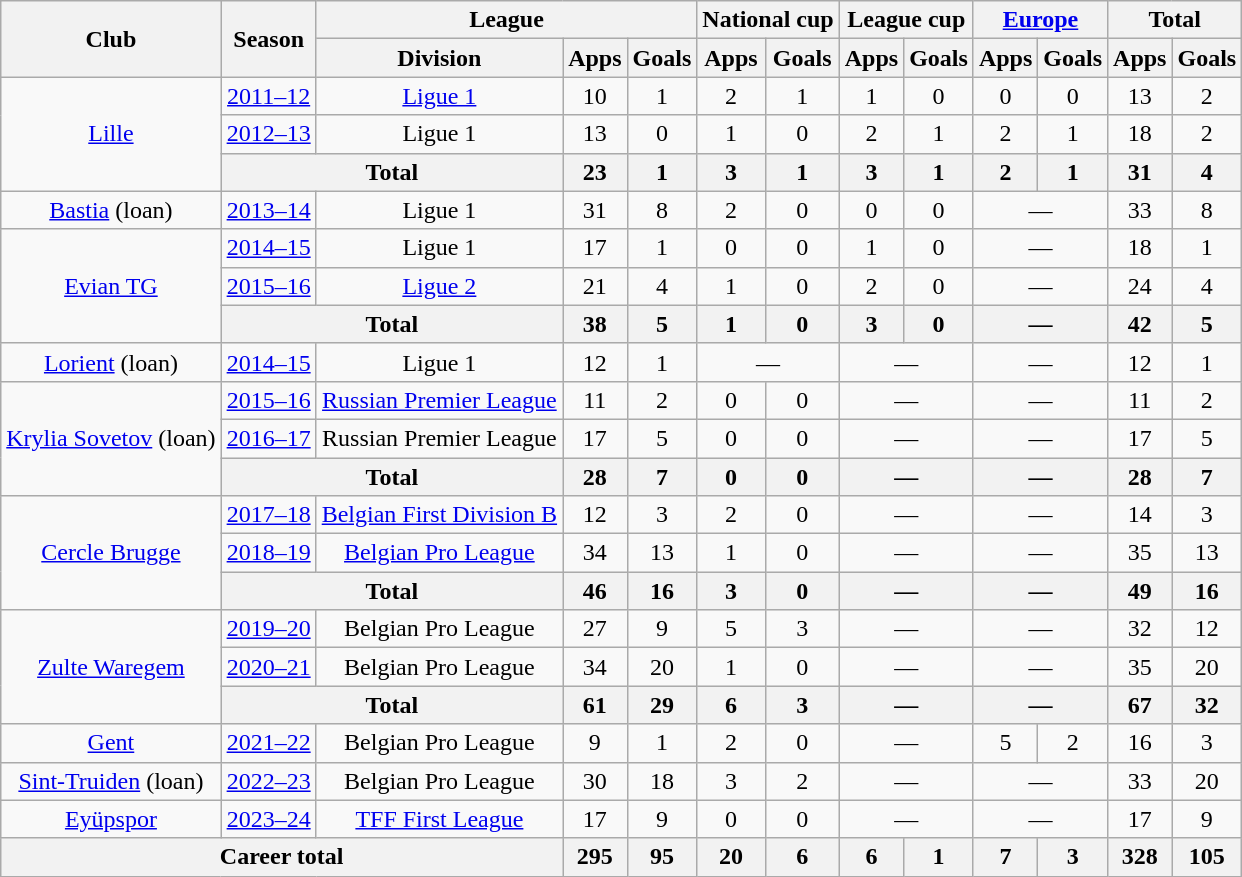<table class="wikitable" style="text-align: center">
<tr>
<th rowspan="2">Club</th>
<th rowspan="2">Season</th>
<th colspan="3">League</th>
<th colspan="2">National cup</th>
<th colspan="2">League cup</th>
<th colspan="2"><a href='#'>Europe</a></th>
<th colspan="2">Total</th>
</tr>
<tr>
<th>Division</th>
<th>Apps</th>
<th>Goals</th>
<th>Apps</th>
<th>Goals</th>
<th>Apps</th>
<th>Goals</th>
<th>Apps</th>
<th>Goals</th>
<th>Apps</th>
<th>Goals</th>
</tr>
<tr>
<td rowspan="3"><a href='#'>Lille</a></td>
<td><a href='#'>2011–12</a></td>
<td><a href='#'>Ligue 1</a></td>
<td>10</td>
<td>1</td>
<td>2</td>
<td>1</td>
<td>1</td>
<td>0</td>
<td>0</td>
<td>0</td>
<td>13</td>
<td>2</td>
</tr>
<tr>
<td><a href='#'>2012–13</a></td>
<td>Ligue 1</td>
<td>13</td>
<td>0</td>
<td>1</td>
<td>0</td>
<td>2</td>
<td>1</td>
<td>2</td>
<td>1</td>
<td>18</td>
<td>2</td>
</tr>
<tr>
<th colspan="2">Total</th>
<th>23</th>
<th>1</th>
<th>3</th>
<th>1</th>
<th>3</th>
<th>1</th>
<th>2</th>
<th>1</th>
<th>31</th>
<th>4</th>
</tr>
<tr>
<td><a href='#'>Bastia</a> (loan)</td>
<td><a href='#'>2013–14</a></td>
<td>Ligue 1</td>
<td>31</td>
<td>8</td>
<td>2</td>
<td>0</td>
<td>0</td>
<td>0</td>
<td colspan="2">—</td>
<td>33</td>
<td>8</td>
</tr>
<tr>
<td rowspan="3"><a href='#'>Evian TG</a></td>
<td><a href='#'>2014–15</a></td>
<td>Ligue 1</td>
<td>17</td>
<td>1</td>
<td>0</td>
<td>0</td>
<td>1</td>
<td>0</td>
<td colspan="2">—</td>
<td>18</td>
<td>1</td>
</tr>
<tr>
<td><a href='#'>2015–16</a></td>
<td><a href='#'>Ligue 2</a></td>
<td>21</td>
<td>4</td>
<td>1</td>
<td>0</td>
<td>2</td>
<td>0</td>
<td colspan="2">—</td>
<td>24</td>
<td>4</td>
</tr>
<tr>
<th colspan="2">Total</th>
<th>38</th>
<th>5</th>
<th>1</th>
<th>0</th>
<th>3</th>
<th>0</th>
<th colspan="2">—</th>
<th>42</th>
<th>5</th>
</tr>
<tr>
<td><a href='#'>Lorient</a> (loan)</td>
<td><a href='#'>2014–15</a></td>
<td>Ligue 1</td>
<td>12</td>
<td>1</td>
<td colspan="2">—</td>
<td colspan="2">—</td>
<td colspan="2">—</td>
<td>12</td>
<td>1</td>
</tr>
<tr>
<td rowspan="3"><a href='#'>Krylia Sovetov</a> (loan)</td>
<td><a href='#'>2015–16</a></td>
<td><a href='#'>Russian Premier League</a></td>
<td>11</td>
<td>2</td>
<td>0</td>
<td>0</td>
<td colspan="2">—</td>
<td colspan="2">—</td>
<td>11</td>
<td>2</td>
</tr>
<tr>
<td><a href='#'>2016–17</a></td>
<td>Russian Premier League</td>
<td>17</td>
<td>5</td>
<td>0</td>
<td>0</td>
<td colspan="2">—</td>
<td colspan="2">—</td>
<td>17</td>
<td>5</td>
</tr>
<tr>
<th colspan="2">Total</th>
<th>28</th>
<th>7</th>
<th>0</th>
<th>0</th>
<th colspan="2">—</th>
<th colspan="2">—</th>
<th>28</th>
<th>7</th>
</tr>
<tr>
<td rowspan="3"><a href='#'>Cercle Brugge</a></td>
<td><a href='#'>2017–18</a></td>
<td><a href='#'>Belgian First Division B</a></td>
<td>12</td>
<td>3</td>
<td>2</td>
<td>0</td>
<td colspan="2">—</td>
<td colspan="2">—</td>
<td>14</td>
<td>3</td>
</tr>
<tr>
<td><a href='#'>2018–19</a></td>
<td><a href='#'>Belgian Pro League</a></td>
<td>34</td>
<td>13</td>
<td>1</td>
<td>0</td>
<td colspan="2">—</td>
<td colspan="2">—</td>
<td>35</td>
<td>13</td>
</tr>
<tr>
<th colspan="2">Total</th>
<th>46</th>
<th>16</th>
<th>3</th>
<th>0</th>
<th colspan="2">—</th>
<th colspan="2">—</th>
<th>49</th>
<th>16</th>
</tr>
<tr>
<td rowspan="3"><a href='#'>Zulte Waregem</a></td>
<td><a href='#'>2019–20</a></td>
<td>Belgian Pro League</td>
<td>27</td>
<td>9</td>
<td>5</td>
<td>3</td>
<td colspan="2">—</td>
<td colspan="2">—</td>
<td>32</td>
<td>12</td>
</tr>
<tr>
<td><a href='#'>2020–21</a></td>
<td>Belgian Pro League</td>
<td>34</td>
<td>20</td>
<td>1</td>
<td>0</td>
<td colspan="2">—</td>
<td colspan="2">—</td>
<td>35</td>
<td>20</td>
</tr>
<tr>
<th colspan="2">Total</th>
<th>61</th>
<th>29</th>
<th>6</th>
<th>3</th>
<th colspan="2">—</th>
<th colspan="2">—</th>
<th>67</th>
<th>32</th>
</tr>
<tr>
<td><a href='#'>Gent</a></td>
<td><a href='#'>2021–22</a></td>
<td>Belgian Pro League</td>
<td>9</td>
<td>1</td>
<td>2</td>
<td>0</td>
<td colspan="2">—</td>
<td>5</td>
<td>2</td>
<td>16</td>
<td>3</td>
</tr>
<tr>
<td><a href='#'>Sint-Truiden</a> (loan)</td>
<td><a href='#'>2022–23</a></td>
<td>Belgian Pro League</td>
<td>30</td>
<td>18</td>
<td>3</td>
<td>2</td>
<td colspan="2">—</td>
<td colspan="2">—</td>
<td>33</td>
<td>20</td>
</tr>
<tr>
<td><a href='#'>Eyüpspor</a></td>
<td><a href='#'>2023–24</a></td>
<td><a href='#'>TFF First League</a></td>
<td>17</td>
<td>9</td>
<td>0</td>
<td>0</td>
<td colspan="2">—</td>
<td colspan="2">—</td>
<td>17</td>
<td>9</td>
</tr>
<tr>
<th colspan="3">Career total</th>
<th>295</th>
<th>95</th>
<th>20</th>
<th>6</th>
<th>6</th>
<th>1</th>
<th>7</th>
<th>3</th>
<th>328</th>
<th>105</th>
</tr>
</table>
